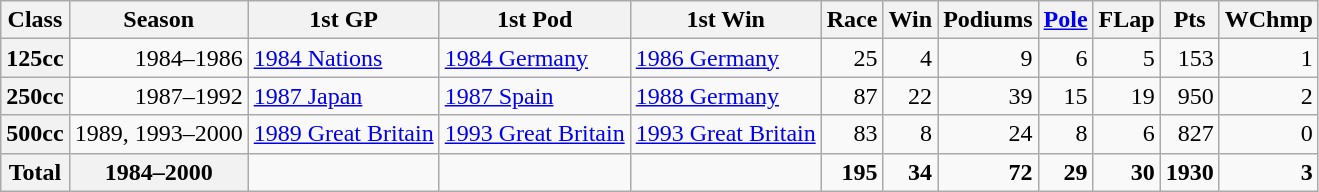<table class="wikitable">
<tr>
<th>Class</th>
<th>Season</th>
<th>1st GP</th>
<th>1st Pod</th>
<th>1st Win</th>
<th>Race</th>
<th>Win</th>
<th>Podiums</th>
<th><a href='#'>Pole</a></th>
<th>FLap</th>
<th>Pts</th>
<th>WChmp</th>
</tr>
<tr align="right">
<th>125cc</th>
<td>1984–1986</td>
<td align="left"><a href='#'>1984 Nations</a></td>
<td align="left"><a href='#'>1984 Germany</a></td>
<td align="left"><a href='#'>1986 Germany</a></td>
<td>25</td>
<td>4</td>
<td>9</td>
<td>6</td>
<td>5</td>
<td>153</td>
<td>1</td>
</tr>
<tr align="right">
<th>250cc</th>
<td>1987–1992</td>
<td align="left"><a href='#'>1987 Japan</a></td>
<td align="left"><a href='#'>1987 Spain</a></td>
<td align="left"><a href='#'>1988 Germany</a></td>
<td>87</td>
<td>22</td>
<td>39</td>
<td>15</td>
<td>19</td>
<td>950</td>
<td>2</td>
</tr>
<tr align="right">
<th>500cc</th>
<td>1989, 1993–2000</td>
<td align="left"><a href='#'>1989 Great Britain</a></td>
<td align="left"><a href='#'>1993 Great Britain</a></td>
<td align="left"><a href='#'>1993 Great Britain</a></td>
<td>83</td>
<td>8</td>
<td>24</td>
<td>8</td>
<td>6</td>
<td>827</td>
<td>0</td>
</tr>
<tr align="right">
<th>Total</th>
<th>1984–2000</th>
<td></td>
<td></td>
<td></td>
<td><strong>195</strong></td>
<td><strong>34</strong></td>
<td><strong>72</strong></td>
<td><strong>29</strong></td>
<td><strong>30</strong></td>
<td><strong>1930</strong></td>
<td><strong>3</strong></td>
</tr>
</table>
